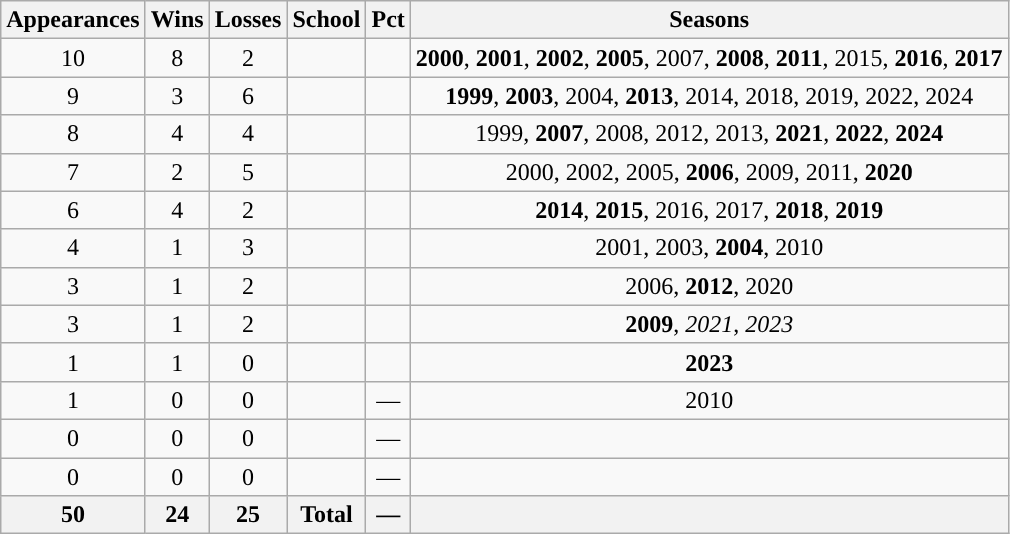<table class="wikitable sortable" style="text-align:center;">
<tr>
<th>Appearances</th>
<th>Wins</th>
<th>Losses</th>
<th>School</th>
<th>Pct</th>
<th>Seasons</th>
</tr>
<tr>
<td>10</td>
<td>8</td>
<td>2</td>
<td align="left"><a href='#'></a></td>
<td></td>
<td><strong>2000</strong>, <strong>2001</strong>, <strong>2002</strong>, <strong>2005</strong>, 2007, <strong>2008</strong>, <strong>2011</strong>, 2015, <strong>2016</strong>, <strong>2017</strong></td>
</tr>
<tr>
<td>9</td>
<td>3</td>
<td>6</td>
<td align="left"><a href='#'></a></td>
<td></td>
<td><strong>1999</strong>, <strong>2003</strong>, 2004, <strong>2013</strong>, 2014, 2018, 2019, 2022, 2024</td>
</tr>
<tr>
<td>8</td>
<td>4</td>
<td>4</td>
<td align="left"><a href='#'></a></td>
<td></td>
<td>1999, <strong>2007</strong>, 2008, 2012, 2013, <strong>2021</strong>, <strong>2022</strong>, <strong>2024</strong></td>
</tr>
<tr>
<td>7</td>
<td>2</td>
<td>5</td>
<td align="left"><a href='#'></a></td>
<td></td>
<td>2000, 2002, 2005, <strong>2006</strong>, 2009, 2011, <strong>2020</strong></td>
</tr>
<tr>
<td>6</td>
<td>4</td>
<td>2</td>
<td align="left"><a href='#'></a></td>
<td></td>
<td><strong>2014</strong>, <strong>2015</strong>, 2016, 2017, <strong>2018</strong>, <strong>2019</strong></td>
</tr>
<tr>
<td>4</td>
<td>1</td>
<td>3</td>
<td align="left"><a href='#'></a></td>
<td></td>
<td>2001, 2003, <strong>2004</strong>, 2010</td>
</tr>
<tr>
<td>3</td>
<td>1</td>
<td>2</td>
<td align="left"><a href='#'></a></td>
<td></td>
<td>2006, <strong>2012</strong>, 2020</td>
</tr>
<tr>
<td>3</td>
<td>1</td>
<td>2</td>
<td align="left"><a href='#'></a></td>
<td></td>
<td><strong>2009</strong>, <em>2021</em>, <em>2023</em></td>
</tr>
<tr>
<td>1</td>
<td>1</td>
<td>0</td>
<td align="left"><a href='#'></a></td>
<td></td>
<td><strong>2023</strong></td>
</tr>
<tr>
<td>1</td>
<td>0</td>
<td>0</td>
<td align="left"><a href='#'></a></td>
<td>—</td>
<td>2010</td>
</tr>
<tr>
<td>0</td>
<td>0</td>
<td>0</td>
<td align="left"><a href='#'></a></td>
<td>—</td>
<td> </td>
</tr>
<tr>
<td>0</td>
<td>0</td>
<td>0</td>
<td align="left"><a href='#'></a></td>
<td>—</td>
<td> </td>
</tr>
<tr>
<th>50</th>
<th>24</th>
<th>25</th>
<th>Total</th>
<th>—</th>
<th> </th>
</tr>
</table>
